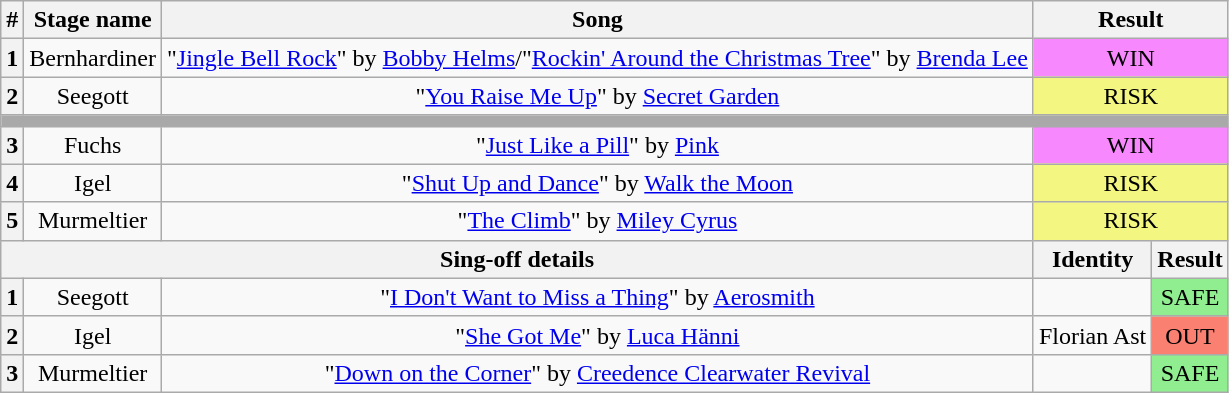<table class="wikitable plainrowheaders" style="text-align: center">
<tr>
<th>#</th>
<th>Stage name</th>
<th>Song</th>
<th colspan=2>Result</th>
</tr>
<tr>
<th>1</th>
<td>Bernhardiner</td>
<td>"<a href='#'>Jingle Bell Rock</a>" by <a href='#'>Bobby Helms</a>/"<a href='#'>Rockin' Around the Christmas Tree</a>" by <a href='#'>Brenda Lee</a></td>
<td colspan=2 bgcolor="#F888FD">WIN</td>
</tr>
<tr>
<th>2</th>
<td>Seegott</td>
<td>"<a href='#'>You Raise Me Up</a>" by <a href='#'>Secret Garden</a></td>
<td colspan=2 bgcolor="#F3F781">RISK</td>
</tr>
<tr>
<td colspan="5" style="background:darkgray"></td>
</tr>
<tr>
<th>3</th>
<td>Fuchs</td>
<td>"<a href='#'>Just Like a Pill</a>" by <a href='#'>Pink</a></td>
<td colspan=2 bgcolor="#F888FD">WIN</td>
</tr>
<tr>
<th>4</th>
<td>Igel</td>
<td>"<a href='#'>Shut Up and Dance</a>" by <a href='#'>Walk the Moon</a></td>
<td colspan=2 bgcolor="#F3F781">RISK</td>
</tr>
<tr>
<th>5</th>
<td>Murmeltier</td>
<td>"<a href='#'>The Climb</a>" by <a href='#'>Miley Cyrus</a></td>
<td colspan=2 bgcolor="#F3F781">RISK</td>
</tr>
<tr>
<th colspan="3">Sing-off details</th>
<th>Identity</th>
<th>Result</th>
</tr>
<tr>
<th>1</th>
<td>Seegott</td>
<td>"<a href='#'>I Don't Want to Miss a Thing</a>" by <a href='#'>Aerosmith</a></td>
<td></td>
<td bgcolor=lightgreen>SAFE</td>
</tr>
<tr>
<th>2</th>
<td>Igel</td>
<td>"<a href='#'>She Got Me</a>" by <a href='#'>Luca Hänni</a></td>
<td>Florian Ast</td>
<td bgcolor=salmon>OUT</td>
</tr>
<tr>
<th>3</th>
<td>Murmeltier</td>
<td>"<a href='#'>Down on the Corner</a>" by <a href='#'>Creedence Clearwater Revival</a></td>
<td></td>
<td bgcolor=lightgreen>SAFE</td>
</tr>
</table>
